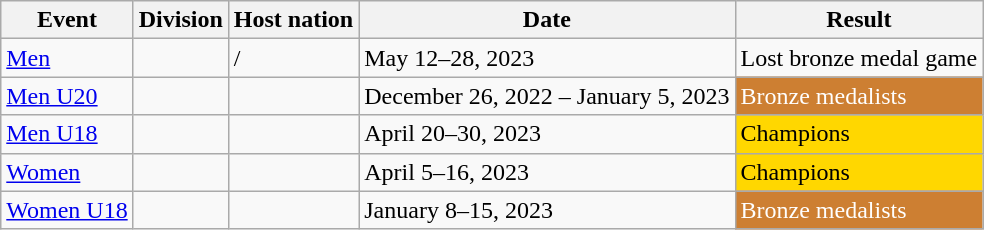<table class="wikitable">
<tr>
<th>Event</th>
<th>Division</th>
<th>Host nation</th>
<th>Date</th>
<th>Result</th>
</tr>
<tr>
<td><a href='#'>Men</a></td>
<td></td>
<td> / </td>
<td>May 12–28, 2023</td>
<td>Lost bronze medal game<br></td>
</tr>
<tr>
<td><a href='#'>Men U20</a></td>
<td></td>
<td></td>
<td>December 26, 2022 – January 5, 2023</td>
<td style="background:#CD7F32; color:white">Bronze medalists<br></td>
</tr>
<tr>
<td><a href='#'>Men U18</a></td>
<td></td>
<td></td>
<td>April 20–30, 2023</td>
<td style="background:#FFD700">Champions<br></td>
</tr>
<tr>
<td><a href='#'>Women</a></td>
<td></td>
<td></td>
<td>April 5–16, 2023</td>
<td style="background:#FFD700">Champions<br></td>
</tr>
<tr>
<td><a href='#'>Women U18</a></td>
<td></td>
<td></td>
<td>January 8–15, 2023</td>
<td style="background:#CD7F32; color:white">Bronze medalists<br></td>
</tr>
</table>
